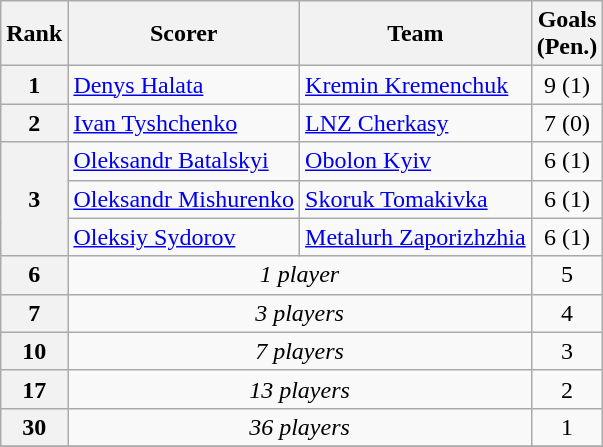<table class="wikitable">
<tr>
<th>Rank</th>
<th>Scorer</th>
<th>Team</th>
<th>Goals<br>(Pen.)</th>
</tr>
<tr>
<th align=center rowspan=1>1</th>
<td> <a href='#'>Denys Halata</a></td>
<td><a href='#'>Kremin Kremenchuk</a></td>
<td align=center>9 (1)</td>
</tr>
<tr>
<th align=center rowspan=1>2</th>
<td> <a href='#'>Ivan Tyshchenko</a></td>
<td><a href='#'>LNZ Cherkasy</a></td>
<td align=center>7 (0)</td>
</tr>
<tr>
<th align=center rowspan=3>3</th>
<td> <a href='#'>Oleksandr Batalskyi</a></td>
<td><a href='#'>Obolon Kyiv</a></td>
<td align=center>6 (1)</td>
</tr>
<tr>
<td> <a href='#'>Oleksandr Mishurenko</a></td>
<td><a href='#'>Skoruk Tomakivka</a></td>
<td align=center>6 (1)</td>
</tr>
<tr>
<td> <a href='#'>Oleksiy Sydorov</a></td>
<td><a href='#'>Metalurh Zaporizhzhia</a></td>
<td align=center>6 (1)</td>
</tr>
<tr>
<th align=center>6</th>
<td colspan=2 align=center><em>1 player</em></td>
<td align=center>5</td>
</tr>
<tr>
<th align=center>7</th>
<td colspan=2 align=center><em>3 players</em></td>
<td align=center>4</td>
</tr>
<tr>
<th align=center>10</th>
<td colspan=2 align=center><em>7 players</em></td>
<td align=center>3</td>
</tr>
<tr>
<th align=center>17</th>
<td colspan=2 align=center><em>13 players</em></td>
<td align=center>2</td>
</tr>
<tr>
<th align=center>30</th>
<td colspan=2 align=center><em>36 players</em></td>
<td align=center>1</td>
</tr>
<tr>
</tr>
</table>
